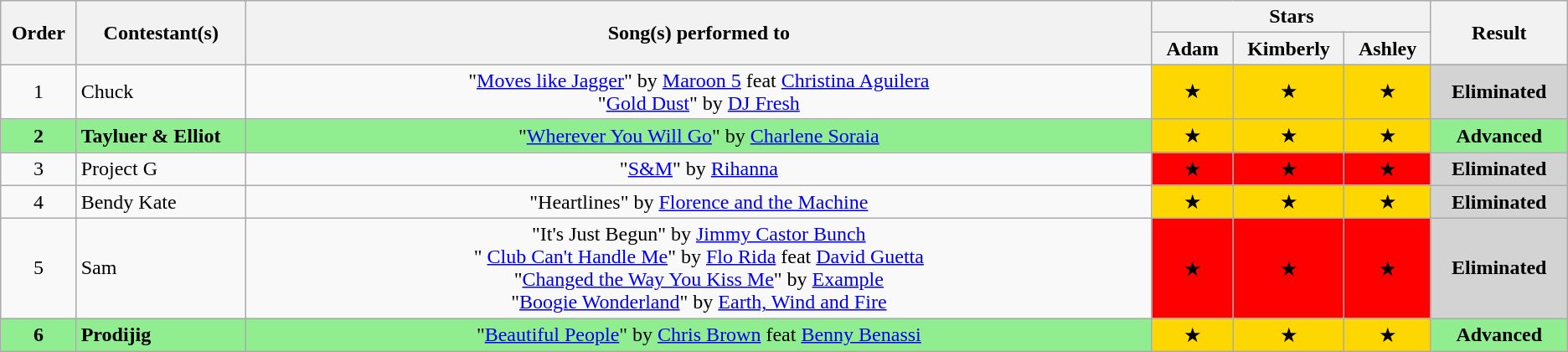<table class="wikitable" style="text-align:center;">
<tr>
<th style="width:2%;" rowspan="2">Order</th>
<th style="width:7%;" rowspan="2">Contestant(s)</th>
<th style="width:41%;" rowspan="2">Song(s) performed to</th>
<th style="width:9%;" colspan="3">Stars</th>
<th style="width:5%;" rowspan="2">Result</th>
</tr>
<tr>
<th style="width:3%;">Adam</th>
<th style="width:3%;">Kimberly</th>
<th style="width:3%;">Ashley</th>
</tr>
<tr>
<td>1</td>
<td style="text-align:left;">Chuck</td>
<td>"<a href='#'>Moves like Jagger</a>" by <a href='#'>Maroon 5</a> feat <a href='#'>Christina Aguilera</a> <br> "<a href='#'>Gold Dust</a>" by <a href='#'>DJ Fresh</a></td>
<td style="background:gold;">★</td>
<td style="background:gold;">★</td>
<td style="background:gold;">★</td>
<td style="background:lightgrey;"><strong>Eliminated</strong></td>
</tr>
<tr style="background:lightgreen;">
<td><strong>2</strong></td>
<td style="text-align:left;"><strong>Tayluer & Elliot</strong></td>
<td>"<a href='#'>Wherever You Will Go</a>" by <a href='#'>Charlene Soraia</a></td>
<td style="background:gold;">★</td>
<td style="background:gold;">★</td>
<td style="background:gold;">★</td>
<td><strong>Advanced</strong></td>
</tr>
<tr>
<td>3</td>
<td style="text-align:left;">Project G</td>
<td>"<a href='#'>S&M</a>" by <a href='#'>Rihanna</a></td>
<td style="background:red;">★</td>
<td style="background:red;">★</td>
<td style="background:red;">★</td>
<td style="background:lightgrey;"><strong>Eliminated</strong></td>
</tr>
<tr>
<td>4</td>
<td style="text-align:left;">Bendy Kate</td>
<td>"Heartlines" by <a href='#'>Florence and the Machine</a></td>
<td style="background:gold;">★</td>
<td style="background:gold;">★</td>
<td style="background:gold;">★</td>
<td style="background:lightgrey;"><strong>Eliminated</strong></td>
</tr>
<tr>
<td>5</td>
<td style="text-align:left;">Sam</td>
<td>"It's Just Begun" by <a href='#'>Jimmy Castor Bunch</a> <br>" <a href='#'>Club Can't Handle Me</a>" by <a href='#'>Flo Rida</a> feat <a href='#'>David Guetta</a> <br> "<a href='#'>Changed the Way You Kiss Me</a>" by <a href='#'>Example</a> <br> "<a href='#'>Boogie Wonderland</a>" by <a href='#'>Earth, Wind and Fire</a></td>
<td style="background:red;">★</td>
<td style="background:red;">★</td>
<td style="background:red;">★</td>
<td style="background:lightgrey;"><strong>Eliminated</strong></td>
</tr>
<tr style="background:lightgreen;">
<td><strong>6</strong></td>
<td style="text-align:left;"><strong>Prodijig</strong></td>
<td>"<a href='#'>Beautiful People</a>" by <a href='#'>Chris Brown</a> feat <a href='#'>Benny Benassi</a></td>
<td style="background:gold;">★</td>
<td style="background:gold;">★</td>
<td style="background:gold;">★</td>
<td><strong>Advanced</strong></td>
</tr>
</table>
